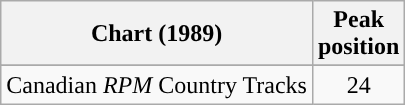<table class="wikitable sortable">
<tr>
<th align="left">Chart (1989)</th>
<th align="center">Peak<br>position</th>
</tr>
<tr>
</tr>
<tr>
<td align="left">Canadian <em>RPM</em> Country Tracks</td>
<td align="center">24</td>
</tr>
</table>
